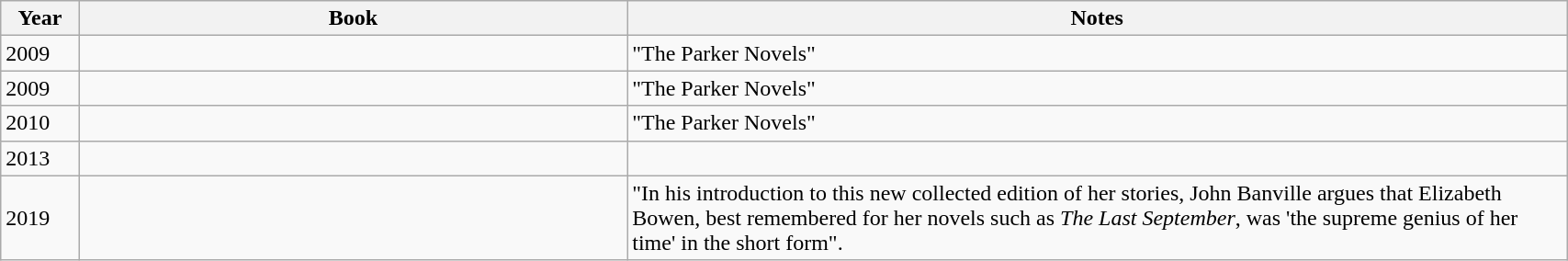<table class="wikitable sortable" style="width:90%;">
<tr>
<th style="width:5%;">Year</th>
<th class="unsortable">Book</th>
<th style="width:60%;" class="unsortable">Notes</th>
</tr>
<tr>
<td>2009</td>
<td></td>
<td>"The Parker Novels"</td>
</tr>
<tr>
<td>2009</td>
<td></td>
<td>"The Parker Novels"</td>
</tr>
<tr>
<td>2010</td>
<td></td>
<td>"The Parker Novels"</td>
</tr>
<tr>
<td>2013</td>
<td></td>
<td></td>
</tr>
<tr>
<td>2019</td>
<td></td>
<td>"In his introduction to this new collected edition of her stories, John Banville argues that Elizabeth Bowen, best remembered for her novels such as <em>The Last September</em>, was 'the supreme genius of her time' in the short form".</td>
</tr>
</table>
